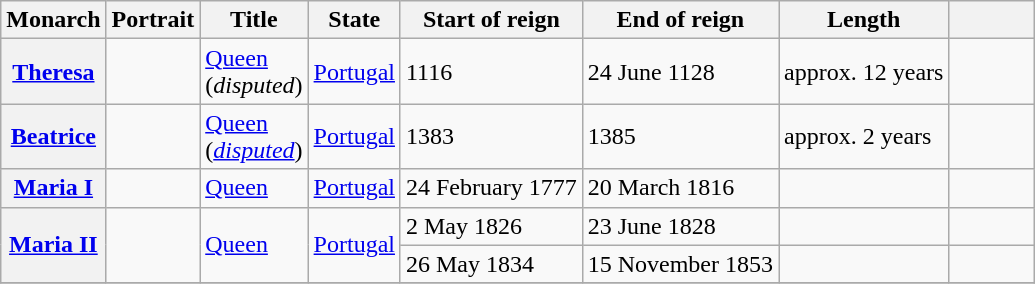<table class="wikitable sortable">
<tr>
<th>Monarch</th>
<th>Portrait</th>
<th>Title</th>
<th>State</th>
<th>Start of reign</th>
<th>End of reign</th>
<th>Length</th>
<th class="unsortable" width=50px></th>
</tr>
<tr>
<th><a href='#'>Theresa</a></th>
<td></td>
<td><a href='#'>Queen</a><br>(<em>disputed</em>)</td>
<td><a href='#'>Portugal</a></td>
<td>1116</td>
<td>24 June 1128</td>
<td>approx. 12 years</td>
<td></td>
</tr>
<tr>
<th><a href='#'>Beatrice</a></th>
<td></td>
<td><a href='#'>Queen</a><br>(<em><a href='#'>disputed</a></em>)</td>
<td><a href='#'>Portugal</a></td>
<td>1383</td>
<td>1385</td>
<td>approx. 2 years</td>
<td></td>
</tr>
<tr>
<th><a href='#'>Maria I</a></th>
<td></td>
<td><a href='#'>Queen</a></td>
<td><a href='#'>Portugal</a></td>
<td>24 February 1777</td>
<td>20 March 1816</td>
<td></td>
<td></td>
</tr>
<tr>
<th rowspan="2"><a href='#'>Maria II</a></th>
<td rowspan="2"></td>
<td rowspan="2"><a href='#'>Queen</a></td>
<td rowspan="2"><a href='#'>Portugal</a></td>
<td>2 May 1826</td>
<td>23 June 1828</td>
<td></td>
<td></td>
</tr>
<tr>
<td>26 May 1834</td>
<td>15 November 1853</td>
<td></td>
<td></td>
</tr>
<tr>
</tr>
</table>
